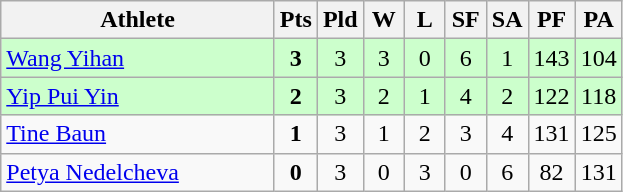<table class=wikitable style="text-align:center">
<tr>
<th width=175>Athlete</th>
<th width=20>Pts</th>
<th width=20>Pld</th>
<th width=20>W</th>
<th width=20>L</th>
<th width=20>SF</th>
<th width=20>SA</th>
<th width=20>PF</th>
<th width=20>PA</th>
</tr>
<tr bgcolor=ccffcc>
<td style="text-align:left"> <a href='#'>Wang Yihan</a></td>
<td><strong>3</strong></td>
<td>3</td>
<td>3</td>
<td>0</td>
<td>6</td>
<td>1</td>
<td>143</td>
<td>104</td>
</tr>
<tr bgcolor=ccffcc>
<td style="text-align:left"> <a href='#'>Yip Pui Yin</a></td>
<td><strong>2</strong></td>
<td>3</td>
<td>2</td>
<td>1</td>
<td>4</td>
<td>2</td>
<td>122</td>
<td>118</td>
</tr>
<tr bgcolor=>
<td style="text-align:left"> <a href='#'>Tine Baun</a></td>
<td><strong>1</strong></td>
<td>3</td>
<td>1</td>
<td>2</td>
<td>3</td>
<td>4</td>
<td>131</td>
<td>125</td>
</tr>
<tr bgcolor=>
<td style="text-align:left"> <a href='#'>Petya Nedelcheva</a></td>
<td><strong>0</strong></td>
<td>3</td>
<td>0</td>
<td>3</td>
<td>0</td>
<td>6</td>
<td>82</td>
<td>131</td>
</tr>
</table>
